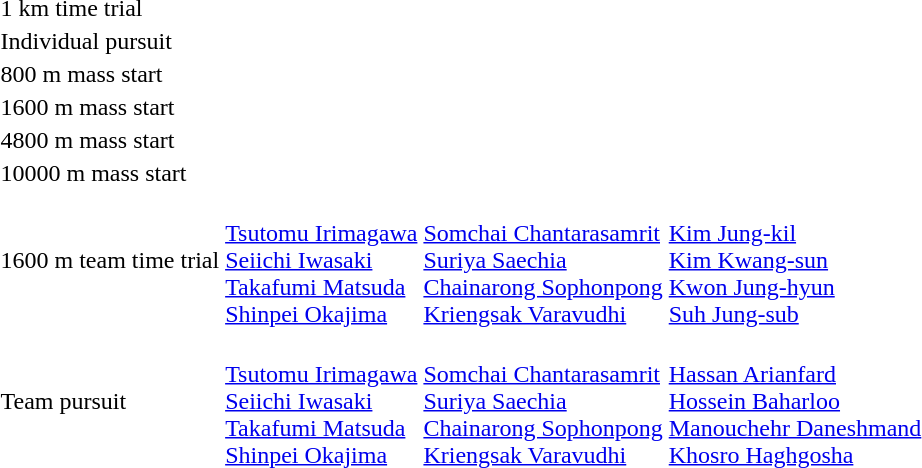<table>
<tr>
<td>1 km time trial</td>
<td></td>
<td></td>
<td></td>
</tr>
<tr>
<td>Individual pursuit</td>
<td></td>
<td></td>
<td></td>
</tr>
<tr>
<td>800 m mass start</td>
<td></td>
<td></td>
<td></td>
</tr>
<tr>
<td>1600 m mass start</td>
<td></td>
<td></td>
<td></td>
</tr>
<tr>
<td>4800 m mass start</td>
<td></td>
<td></td>
<td></td>
</tr>
<tr>
<td>10000 m mass start</td>
<td></td>
<td></td>
<td></td>
</tr>
<tr>
<td>1600 m team time trial</td>
<td><br><a href='#'>Tsutomu Irimagawa</a><br><a href='#'>Seiichi Iwasaki</a><br><a href='#'>Takafumi Matsuda</a><br><a href='#'>Shinpei Okajima</a></td>
<td><br><a href='#'>Somchai Chantarasamrit</a><br><a href='#'>Suriya Saechia</a><br><a href='#'>Chainarong Sophonpong</a><br><a href='#'>Kriengsak Varavudhi</a></td>
<td><br><a href='#'>Kim Jung-kil</a><br><a href='#'>Kim Kwang-sun</a><br><a href='#'>Kwon Jung-hyun</a><br><a href='#'>Suh Jung-sub</a></td>
</tr>
<tr>
<td>Team pursuit</td>
<td><br><a href='#'>Tsutomu Irimagawa</a><br><a href='#'>Seiichi Iwasaki</a><br><a href='#'>Takafumi Matsuda</a><br><a href='#'>Shinpei Okajima</a></td>
<td><br><a href='#'>Somchai Chantarasamrit</a><br><a href='#'>Suriya Saechia</a><br><a href='#'>Chainarong Sophonpong</a><br><a href='#'>Kriengsak Varavudhi</a></td>
<td><br><a href='#'>Hassan Arianfard</a><br><a href='#'>Hossein Baharloo</a><br><a href='#'>Manouchehr Daneshmand</a><br><a href='#'>Khosro Haghgosha</a></td>
</tr>
</table>
